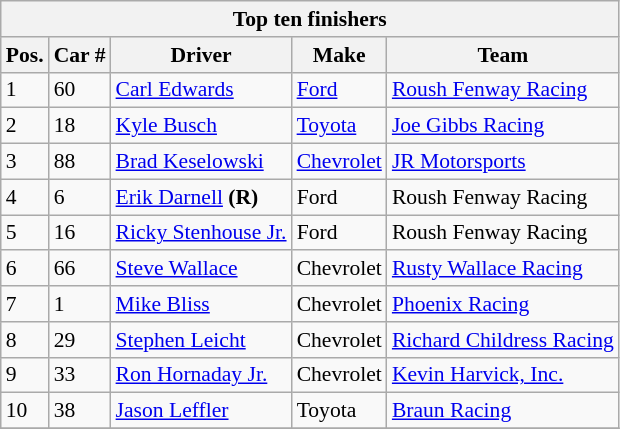<table class="wikitable" style="font-size: 90%;">
<tr>
<th colspan=9>Top ten finishers</th>
</tr>
<tr>
<th>Pos.</th>
<th>Car #</th>
<th>Driver</th>
<th>Make</th>
<th>Team</th>
</tr>
<tr>
<td>1</td>
<td>60</td>
<td><a href='#'>Carl Edwards</a></td>
<td><a href='#'>Ford</a></td>
<td><a href='#'>Roush Fenway Racing</a></td>
</tr>
<tr>
<td>2</td>
<td>18</td>
<td><a href='#'>Kyle Busch</a></td>
<td><a href='#'>Toyota</a></td>
<td><a href='#'>Joe Gibbs Racing</a></td>
</tr>
<tr>
<td>3</td>
<td>88</td>
<td><a href='#'>Brad Keselowski</a></td>
<td><a href='#'>Chevrolet</a></td>
<td><a href='#'>JR Motorsports</a></td>
</tr>
<tr>
<td>4</td>
<td>6</td>
<td><a href='#'>Erik Darnell</a> <strong>(R)</strong></td>
<td>Ford</td>
<td>Roush Fenway Racing</td>
</tr>
<tr>
<td>5</td>
<td>16</td>
<td><a href='#'>Ricky Stenhouse Jr.</a></td>
<td>Ford</td>
<td>Roush Fenway Racing</td>
</tr>
<tr>
<td>6</td>
<td>66</td>
<td><a href='#'>Steve Wallace</a></td>
<td>Chevrolet</td>
<td><a href='#'>Rusty Wallace Racing</a></td>
</tr>
<tr>
<td>7</td>
<td>1</td>
<td><a href='#'>Mike Bliss</a></td>
<td>Chevrolet</td>
<td><a href='#'>Phoenix Racing</a></td>
</tr>
<tr>
<td>8</td>
<td>29</td>
<td><a href='#'>Stephen Leicht</a></td>
<td>Chevrolet</td>
<td><a href='#'>Richard Childress Racing</a></td>
</tr>
<tr>
<td>9</td>
<td>33</td>
<td><a href='#'>Ron Hornaday Jr.</a></td>
<td>Chevrolet</td>
<td><a href='#'>Kevin Harvick, Inc.</a></td>
</tr>
<tr>
<td>10</td>
<td>38</td>
<td><a href='#'>Jason Leffler</a></td>
<td>Toyota</td>
<td><a href='#'>Braun Racing</a></td>
</tr>
<tr>
</tr>
</table>
